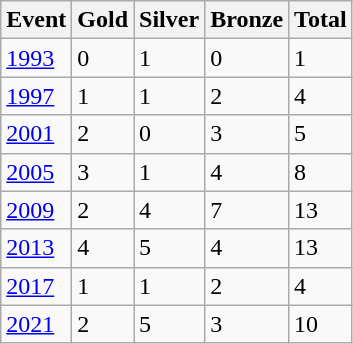<table class="wikitable">
<tr>
<th>Event</th>
<th>Gold</th>
<th>Silver</th>
<th>Bronze</th>
<th>Total</th>
</tr>
<tr>
<td><a href='#'>1993</a></td>
<td>0</td>
<td>1</td>
<td>0</td>
<td>1</td>
</tr>
<tr>
<td><a href='#'>1997</a></td>
<td>1</td>
<td>1</td>
<td>2</td>
<td>4</td>
</tr>
<tr>
<td><a href='#'>2001</a></td>
<td>2</td>
<td>0</td>
<td>3</td>
<td>5</td>
</tr>
<tr>
<td><a href='#'>2005</a></td>
<td>3</td>
<td>1</td>
<td>4</td>
<td>8</td>
</tr>
<tr>
<td><a href='#'>2009</a></td>
<td>2</td>
<td>4</td>
<td>7</td>
<td>13</td>
</tr>
<tr>
<td><a href='#'>2013</a></td>
<td>4</td>
<td>5</td>
<td>4</td>
<td>13</td>
</tr>
<tr>
<td><a href='#'>2017</a></td>
<td>1</td>
<td>1</td>
<td>2</td>
<td>4</td>
</tr>
<tr>
<td><a href='#'>2021</a></td>
<td>2</td>
<td>5</td>
<td>3</td>
<td>10</td>
</tr>
</table>
